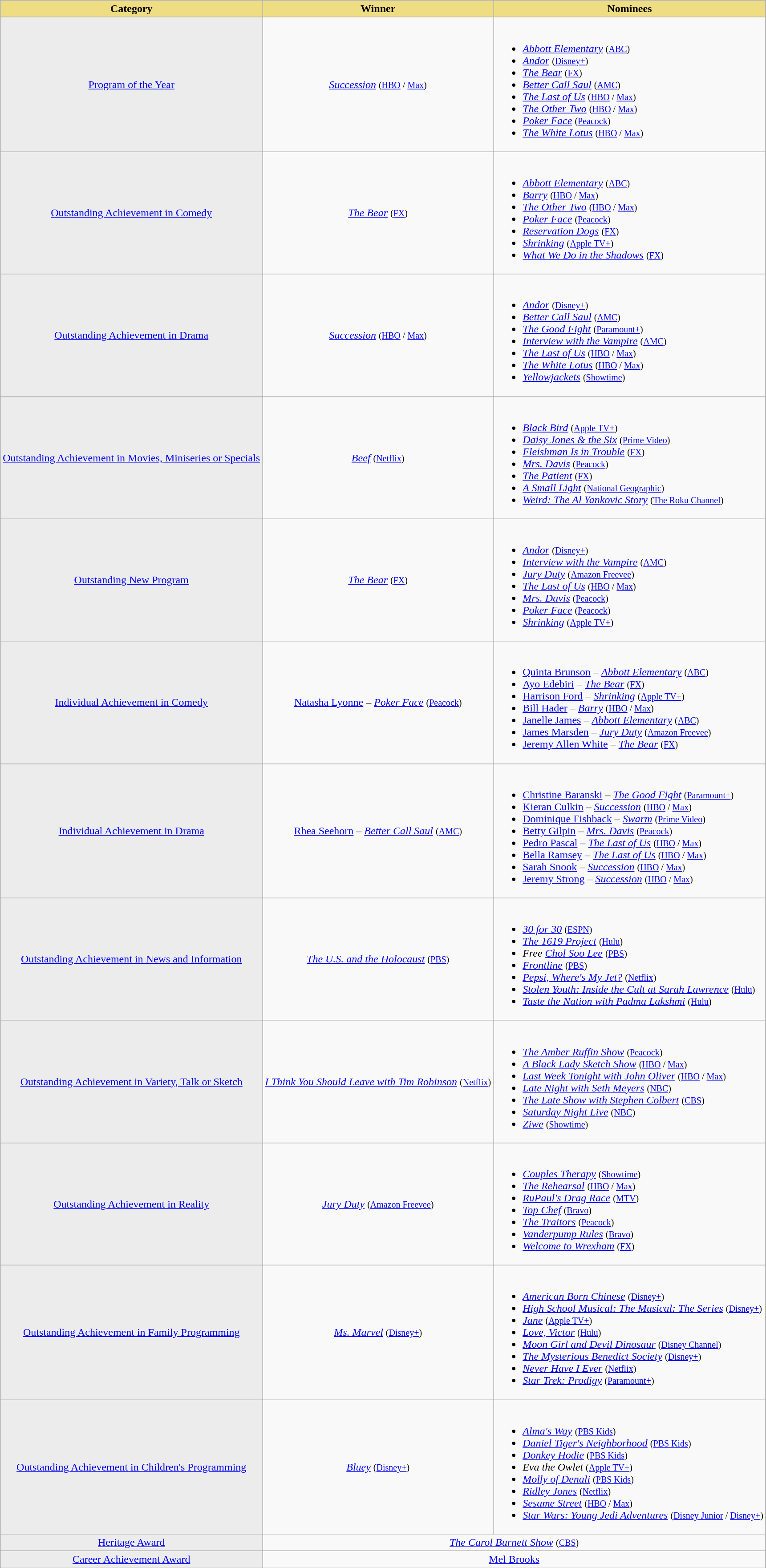<table class="wikitable">
<tr>
<th style="background:#EEDD82;">Category</th>
<th style="background:#EEDD82;">Winner</th>
<th style="background:#EEDD82;">Nominees</th>
</tr>
<tr>
<td style="background: #ececec; color: grey; vertical-align: middle; text-align: center;" class="table-na"><a href='#'>Program of the Year</a></td>
<td style="text-align: center;"><em><a href='#'>Succession</a></em> <small>(<a href='#'>HBO</a> / <a href='#'>Max</a>)</small></td>
<td><br><ul><li><em><a href='#'>Abbott Elementary</a></em> <small>(<a href='#'>ABC</a>)</small></li><li><em><a href='#'>Andor</a></em> <small>(<a href='#'>Disney+</a>)</small></li><li><em><a href='#'>The Bear</a></em> <small>(<a href='#'>FX</a>)</small></li><li><em><a href='#'>Better Call Saul</a></em> <small>(<a href='#'>AMC</a>)</small></li><li><em><a href='#'>The Last of Us</a></em> <small>(<a href='#'>HBO</a> / <a href='#'>Max</a>)</small></li><li><em><a href='#'>The Other Two</a></em> <small>(<a href='#'>HBO</a> / <a href='#'>Max</a>)</small></li><li><em><a href='#'>Poker Face</a></em> <small>(<a href='#'>Peacock</a>)</small></li><li><em><a href='#'>The White Lotus</a></em> <small>(<a href='#'>HBO</a> / <a href='#'>Max</a>)</small></li></ul></td>
</tr>
<tr>
<td style="background: #ececec; color: grey; vertical-align: middle; text-align: center;" class="table-na"><a href='#'>Outstanding Achievement in Comedy</a></td>
<td style="text-align: center;"><em><a href='#'>The Bear</a></em> <small>(<a href='#'>FX</a>)</small></td>
<td><br><ul><li><em><a href='#'>Abbott Elementary</a></em> <small>(<a href='#'>ABC</a>)</small></li><li><em><a href='#'>Barry</a></em> <small>(<a href='#'>HBO</a> / <a href='#'>Max</a>)</small></li><li><em><a href='#'>The Other Two</a></em> <small>(<a href='#'>HBO</a> / <a href='#'>Max</a>)</small></li><li><em><a href='#'>Poker Face</a></em> <small>(<a href='#'>Peacock</a>)</small></li><li><em><a href='#'>Reservation Dogs</a></em> <small>(<a href='#'>FX</a>)</small></li><li><em><a href='#'>Shrinking</a></em> <small>(<a href='#'>Apple TV+</a>)</small></li><li><em><a href='#'>What We Do in the Shadows</a></em> <small>(<a href='#'>FX</a>)</small></li></ul></td>
</tr>
<tr>
<td style="background: #ececec; color: grey; vertical-align: middle; text-align: center;" class="table-na"><a href='#'>Outstanding Achievement in Drama</a></td>
<td style="text-align: center;"><em><a href='#'>Succession</a></em> <small>(<a href='#'>HBO</a> / <a href='#'>Max</a>)</small></td>
<td><br><ul><li><em><a href='#'>Andor</a></em> <small>(<a href='#'>Disney+</a>)</small></li><li><em><a href='#'>Better Call Saul</a></em> <small>(<a href='#'>AMC</a>)</small></li><li><em><a href='#'>The Good Fight</a></em> <small>(<a href='#'>Paramount+</a>)</small></li><li><em><a href='#'>Interview with the Vampire</a></em> <small>(<a href='#'>AMC</a>)</small></li><li><em><a href='#'>The Last of Us</a></em> <small>(<a href='#'>HBO</a> / <a href='#'>Max</a>)</small></li><li><em><a href='#'>The White Lotus</a></em> <small>(<a href='#'>HBO</a> / <a href='#'>Max</a>)</small></li><li><em><a href='#'>Yellowjackets</a></em> <small>(<a href='#'>Showtime</a>)</small></li></ul></td>
</tr>
<tr>
<td style="background: #ececec; color: grey; vertical-align: middle; text-align: center;" class="table-na"><a href='#'>Outstanding Achievement in Movies, Miniseries or Specials</a></td>
<td style="text-align: center;"><em><a href='#'>Beef</a></em> <small>(<a href='#'>Netflix</a>)</small></td>
<td><br><ul><li><em><a href='#'>Black Bird</a></em> <small>(<a href='#'>Apple TV+</a>)</small></li><li><em><a href='#'>Daisy Jones & the Six</a></em> <small>(<a href='#'>Prime Video</a>)</small></li><li><em><a href='#'>Fleishman Is in Trouble</a></em> <small>(<a href='#'>FX</a>)</small></li><li><em><a href='#'>Mrs. Davis</a></em> <small>(<a href='#'>Peacock</a>)</small></li><li><em><a href='#'>The Patient</a></em> <small>(<a href='#'>FX</a>)</small></li><li><em><a href='#'>A Small Light</a></em> <small>(<a href='#'>National Geographic</a>)</small></li><li><em><a href='#'>Weird: The Al Yankovic Story</a></em> <small>(<a href='#'>The Roku Channel</a>)</small></li></ul></td>
</tr>
<tr>
<td style="background: #ececec; color: grey; vertical-align: middle; text-align: center;" class="table-na"><a href='#'>Outstanding New Program</a></td>
<td style="text-align: center;"><em><a href='#'>The Bear</a></em> <small>(<a href='#'>FX</a>)</small></td>
<td><br><ul><li><em><a href='#'>Andor</a></em> <small>(<a href='#'>Disney+</a>)</small></li><li><em><a href='#'>Interview with the Vampire</a></em> <small>(<a href='#'>AMC</a>)</small></li><li><em><a href='#'>Jury Duty</a></em> <small>(<a href='#'>Amazon Freevee</a>)</small></li><li><em><a href='#'>The Last of Us</a></em> <small>(<a href='#'>HBO</a> / <a href='#'>Max</a>)</small></li><li><em><a href='#'>Mrs. Davis</a></em> <small>(<a href='#'>Peacock</a>)</small></li><li><em><a href='#'>Poker Face</a></em> <small>(<a href='#'>Peacock</a>)</small></li><li><em><a href='#'>Shrinking</a></em> <small>(<a href='#'>Apple TV+</a>)</small></li></ul></td>
</tr>
<tr>
<td style="background: #ececec; color: grey; vertical-align: middle; text-align: center;" class="table-na"><a href='#'>Individual Achievement in Comedy</a></td>
<td style="text-align: center;"><a href='#'>Natasha Lyonne</a> – <em><a href='#'>Poker Face</a></em> <small>(<a href='#'>Peacock</a>)</small></td>
<td><br><ul><li><a href='#'>Quinta Brunson</a> – <em><a href='#'>Abbott Elementary</a></em> <small>(<a href='#'>ABC</a>)</small></li><li><a href='#'>Ayo Edebiri</a> – <em><a href='#'>The Bear</a></em> <small>(<a href='#'>FX</a>)</small></li><li><a href='#'>Harrison Ford</a> – <em><a href='#'>Shrinking</a></em> <small>(<a href='#'>Apple TV+</a>)</small></li><li><a href='#'>Bill Hader</a> – <em><a href='#'>Barry</a></em> <small>(<a href='#'>HBO</a> / <a href='#'>Max</a>)</small></li><li><a href='#'>Janelle James</a> – <em><a href='#'>Abbott Elementary</a></em> <small>(<a href='#'>ABC</a>)</small></li><li><a href='#'>James Marsden</a> – <em><a href='#'>Jury Duty</a></em> <small>(<a href='#'>Amazon Freevee</a>)</small></li><li><a href='#'>Jeremy Allen White</a> – <em><a href='#'>The Bear</a></em> <small>(<a href='#'>FX</a>)</small></li></ul></td>
</tr>
<tr>
<td style="background: #ececec; color: grey; vertical-align: middle; text-align: center;" class="table-na"><a href='#'>Individual Achievement in Drama</a></td>
<td style="text-align: center;"><a href='#'>Rhea Seehorn</a> – <em><a href='#'>Better Call Saul</a></em> <small>(<a href='#'>AMC</a>)</small></td>
<td><br><ul><li><a href='#'>Christine Baranski</a> – <em><a href='#'>The Good Fight</a></em> <small>(<a href='#'>Paramount+</a>)</small></li><li><a href='#'>Kieran Culkin</a> – <em><a href='#'>Succession</a></em> <small>(<a href='#'>HBO</a> / <a href='#'>Max</a>)</small></li><li><a href='#'>Dominique Fishback</a> – <em><a href='#'>Swarm</a></em> <small>(<a href='#'>Prime Video</a>)</small></li><li><a href='#'>Betty Gilpin</a> – <em><a href='#'>Mrs. Davis</a></em> <small>(<a href='#'>Peacock</a>)</small></li><li><a href='#'>Pedro Pascal</a> – <em><a href='#'>The Last of Us</a></em> <small>(<a href='#'>HBO</a> / <a href='#'>Max</a>)</small></li><li><a href='#'>Bella Ramsey</a> – <em><a href='#'>The Last of Us</a></em> <small>(<a href='#'>HBO</a> / <a href='#'>Max</a>)</small></li><li><a href='#'>Sarah Snook</a> – <em><a href='#'>Succession</a></em> <small>(<a href='#'>HBO</a> / <a href='#'>Max</a>)</small></li><li><a href='#'>Jeremy Strong</a> – <em><a href='#'>Succession</a></em> <small>(<a href='#'>HBO</a> / <a href='#'>Max</a>)</small></li></ul></td>
</tr>
<tr>
<td style="background: #ececec; color: grey; vertical-align: middle; text-align: center;" class="table-na"><a href='#'>Outstanding Achievement in News and Information</a></td>
<td style="text-align: center;"><em><a href='#'>The U.S. and the Holocaust</a></em> <small>(<a href='#'>PBS</a>)</small></td>
<td><br><ul><li><em><a href='#'>30 for 30</a></em> <small>(<a href='#'>ESPN</a>)</small></li><li><em><a href='#'>The 1619 Project</a></em> <small>(<a href='#'>Hulu</a>)</small></li><li><em>Free <a href='#'>Chol Soo Lee</a></em> <small>(<a href='#'>PBS</a>)</small></li><li><em><a href='#'>Frontline</a></em> <small>(<a href='#'>PBS</a>)</small></li><li><em><a href='#'>Pepsi, Where's My Jet?</a></em> <small>(<a href='#'>Netflix</a>)</small></li><li><em><a href='#'>Stolen Youth: Inside the Cult at Sarah Lawrence</a></em> <small>(<a href='#'>Hulu</a>)</small></li><li><em><a href='#'>Taste the Nation with Padma Lakshmi</a></em> <small>(<a href='#'>Hulu</a>)</small></li></ul></td>
</tr>
<tr>
<td style="background: #ececec; color: grey; vertical-align: middle; text-align: center;" class="table-na"><a href='#'>Outstanding Achievement in Variety, Talk or Sketch</a></td>
<td style="text-align: center;"><em><a href='#'>I Think You Should Leave with Tim Robinson</a></em> <small>(<a href='#'>Netflix</a>)</small></td>
<td><br><ul><li><em><a href='#'>The Amber Ruffin Show</a></em> <small>(<a href='#'>Peacock</a>)</small></li><li><em><a href='#'>A Black Lady Sketch Show</a></em> <small>(<a href='#'>HBO</a> / <a href='#'>Max</a>)</small></li><li><em><a href='#'>Last Week Tonight with John Oliver</a></em> <small>(<a href='#'>HBO</a> / <a href='#'>Max</a>)</small></li><li><em><a href='#'>Late Night with Seth Meyers</a></em> <small>(<a href='#'>NBC</a>)</small></li><li><em><a href='#'>The Late Show with Stephen Colbert</a></em> <small>(<a href='#'>CBS</a>)</small></li><li><em><a href='#'>Saturday Night Live</a></em> <small>(<a href='#'>NBC</a>)</small></li><li><em><a href='#'>Ziwe</a></em> <small>(<a href='#'>Showtime</a>)</small></li></ul></td>
</tr>
<tr>
<td style="background: #ececec; color: grey; vertical-align: middle; text-align: center;" class="table-na"><a href='#'>Outstanding Achievement in Reality</a></td>
<td style="text-align: center;"><em><a href='#'>Jury Duty</a></em> <small>(<a href='#'>Amazon Freevee</a>)</small></td>
<td><br><ul><li><em><a href='#'>Couples Therapy</a></em> <small>(<a href='#'>Showtime</a>)</small></li><li><em><a href='#'>The Rehearsal</a></em> <small>(<a href='#'>HBO</a> / <a href='#'>Max</a>)</small></li><li><em><a href='#'>RuPaul's Drag Race</a></em> <small>(<a href='#'>MTV</a>)</small></li><li><em><a href='#'>Top Chef</a></em> <small>(<a href='#'>Bravo</a>)</small></li><li><em><a href='#'>The Traitors</a></em> <small>(<a href='#'>Peacock</a>)</small></li><li><em><a href='#'>Vanderpump Rules</a></em> <small>(<a href='#'>Bravo</a>)</small></li><li><em><a href='#'>Welcome to Wrexham</a></em> <small>(<a href='#'>FX</a>)</small></li></ul></td>
</tr>
<tr>
<td style="background: #ececec; color: grey; vertical-align: middle; text-align: center;" class="table-na"><a href='#'>Outstanding Achievement in Family Programming</a></td>
<td style="text-align: center;"><em><a href='#'>Ms. Marvel</a></em> <small>(<a href='#'>Disney+</a>)</small></td>
<td><br><ul><li><em><a href='#'>American Born Chinese</a></em> <small>(<a href='#'>Disney+</a>)</small></li><li><em><a href='#'>High School Musical: The Musical: The Series</a></em> <small>(<a href='#'>Disney+</a>)</small></li><li><em><a href='#'>Jane</a></em> <small>(<a href='#'>Apple TV+</a>)</small></li><li><em><a href='#'>Love, Victor</a></em> <small>(<a href='#'>Hulu</a>)</small></li><li><em><a href='#'>Moon Girl and Devil Dinosaur</a></em> <small>(<a href='#'>Disney Channel</a>)</small></li><li><em><a href='#'>The Mysterious Benedict Society</a></em> <small>(<a href='#'>Disney+</a>)</small></li><li><em><a href='#'>Never Have I Ever</a></em> <small>(<a href='#'>Netflix</a>)</small></li><li><em><a href='#'>Star Trek: Prodigy</a></em> <small>(<a href='#'>Paramount+</a>)</small></li></ul></td>
</tr>
<tr>
<td style="background: #ececec; color: grey; vertical-align: middle; text-align: center;" class="table-na"><a href='#'>Outstanding Achievement in Children's Programming</a></td>
<td style="text-align: center;"><em><a href='#'>Bluey</a></em> <small>(<a href='#'>Disney+</a>)</small></td>
<td><br><ul><li><em><a href='#'>Alma's Way</a></em> <small>(<a href='#'>PBS Kids</a>)</small></li><li><em><a href='#'>Daniel Tiger's Neighborhood</a></em> <small>(<a href='#'>PBS Kids</a>)</small></li><li><em><a href='#'>Donkey Hodie</a></em> <small>(<a href='#'>PBS Kids</a>)</small></li><li><em>Eva the Owlet</em> <small>(<a href='#'>Apple TV+</a>)</small></li><li><em><a href='#'>Molly of Denali</a></em> <small>(<a href='#'>PBS Kids</a>)</small></li><li><em><a href='#'>Ridley Jones</a></em> <small>(<a href='#'>Netflix</a>)</small></li><li><em><a href='#'>Sesame Street</a></em> <small>(<a href='#'>HBO</a> / <a href='#'>Max</a>)</small></li><li><em><a href='#'>Star Wars: Young Jedi Adventures</a></em> <small>(<a href='#'>Disney Junior</a> / <a href='#'>Disney+</a>)</small></li></ul></td>
</tr>
<tr>
<td style="background: #ececec; color: grey; vertical-align: middle; text-align: center;" class="table-na"><a href='#'>Heritage Award</a></td>
<td colspan="2" style="text-align: center;"><em><a href='#'>The Carol Burnett Show</a></em> <small>(<a href='#'>CBS</a>)</small></td>
</tr>
<tr>
<td style="background: #ececec; color: grey; vertical-align: middle; text-align: center;" class="table-na"><a href='#'>Career Achievement Award</a></td>
<td colspan="2" style="text-align: center;"><a href='#'>Mel Brooks</a></td>
</tr>
</table>
